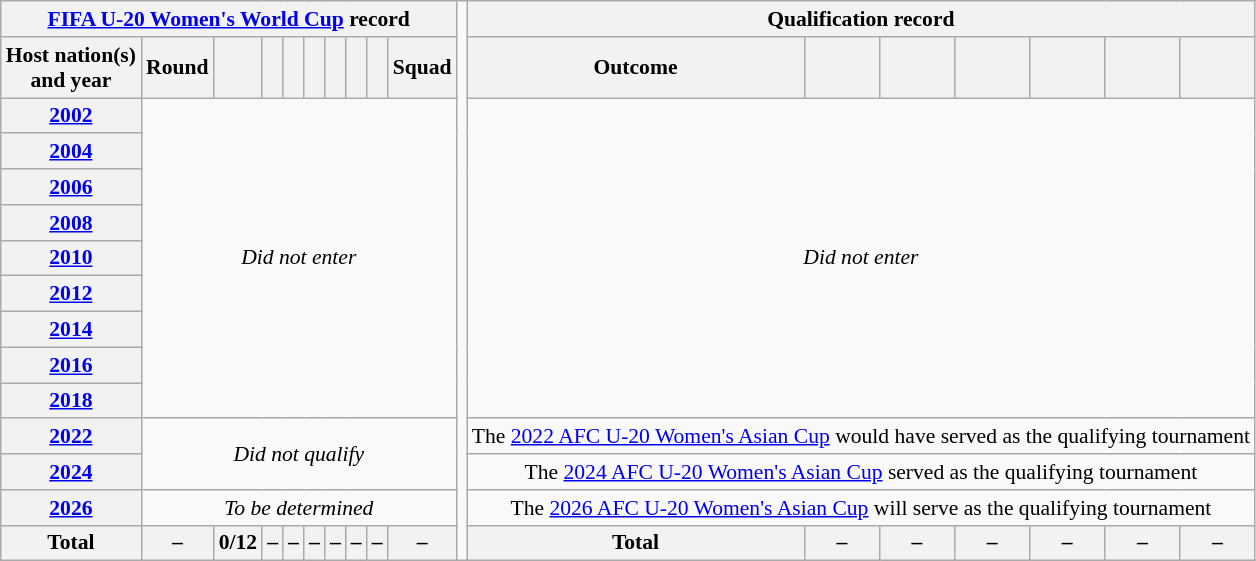<table class="wikitable" style="font-size:90%; text-align:center;">
<tr>
<th "width:1%; colspan=10><a href='#'>FIFA U-20 Women's World Cup</a> record</th>
<td rowspan=15></td>
<th colspan=7>Qualification record</th>
</tr>
<tr>
<th scope="col">Host nation(s)<br>and year</th>
<th scope="col">Round</th>
<th scope="col"></th>
<th scope="col"></th>
<th scope="col"></th>
<th scope="col"></th>
<th scope="col"></th>
<th scope="col"></th>
<th scope="col"></th>
<th scope="col">Squad</th>
<th scope="col">Outcome</th>
<th scope="col"></th>
<th scope="col"></th>
<th scope="col"></th>
<th scope="col"></th>
<th scope="col"></th>
<th scope="col"></th>
</tr>
<tr>
<th scope="row"> <a href='#'>2002</a></th>
<td colspan="9" rowspan="9"><em>Did not enter</em></td>
<td colspan="7" rowspan="9"><em>Did not enter</em></td>
</tr>
<tr>
<th scope="row"> <a href='#'>2004</a></th>
</tr>
<tr>
<th scope="row"> <a href='#'>2006</a></th>
</tr>
<tr>
<th scope="row"> <a href='#'>2008</a></th>
</tr>
<tr>
<th scope="row"> <a href='#'>2010</a></th>
</tr>
<tr>
<th scope="row"> <a href='#'>2012</a></th>
</tr>
<tr>
<th scope="row"> <a href='#'>2014</a></th>
</tr>
<tr>
<th scope="row"> <a href='#'>2016</a></th>
</tr>
<tr>
<th scope="row"> <a href='#'>2018</a></th>
</tr>
<tr>
<th scope="row"> <a href='#'>2022</a></th>
<td rowspan="2" colspan="9"><em>Did not qualify</em></td>
<td colspan="7">The <a href='#'>2022 AFC U-20 Women's Asian Cup</a> would have served as the qualifying tournament</td>
</tr>
<tr>
<th scope="row"> <a href='#'>2024</a></th>
<td colspan="7">The <a href='#'>2024 AFC U-20 Women's Asian Cup</a> served as the qualifying tournament</td>
</tr>
<tr>
<th scope="row"> <a href='#'>2026</a></th>
<td colspan="9"><em>To be determined</em></td>
<td colspan="7">The <a href='#'>2026 AFC U-20 Women's Asian Cup</a> will serve as the qualifying tournament</td>
</tr>
<tr>
<th>Total</th>
<th>–</th>
<th>0/12</th>
<th>–</th>
<th>–</th>
<th>–</th>
<th>–</th>
<th>–</th>
<th>–</th>
<th>–</th>
<th>Total</th>
<th>–</th>
<th>–</th>
<th>–</th>
<th>–</th>
<th>–</th>
<th>–</th>
</tr>
</table>
